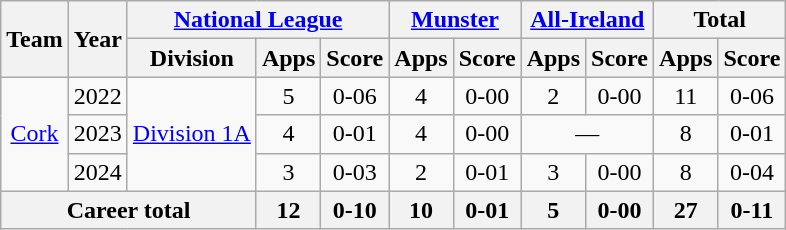<table class="wikitable" style="text-align:center">
<tr>
<th rowspan="2">Team</th>
<th rowspan="2">Year</th>
<th colspan="3"><a href='#'>National League</a></th>
<th colspan="2"><a href='#'>Munster</a></th>
<th colspan="2"><a href='#'>All-Ireland</a></th>
<th colspan="2">Total</th>
</tr>
<tr>
<th>Division</th>
<th>Apps</th>
<th>Score</th>
<th>Apps</th>
<th>Score</th>
<th>Apps</th>
<th>Score</th>
<th>Apps</th>
<th>Score</th>
</tr>
<tr>
<td rowspan="3"><a href='#'>Cork</a></td>
<td>2022</td>
<td rowspan="3"><a href='#'>Division 1A</a></td>
<td>5</td>
<td>0-06</td>
<td>4</td>
<td>0-00</td>
<td>2</td>
<td>0-00</td>
<td>11</td>
<td>0-06</td>
</tr>
<tr>
<td>2023</td>
<td>4</td>
<td>0-01</td>
<td>4</td>
<td>0-00</td>
<td colspan=2>—</td>
<td>8</td>
<td>0-01</td>
</tr>
<tr>
<td>2024</td>
<td>3</td>
<td>0-03</td>
<td>2</td>
<td>0-01</td>
<td>3</td>
<td>0-00</td>
<td>8</td>
<td>0-04</td>
</tr>
<tr>
<th colspan="3">Career total</th>
<th>12</th>
<th>0-10</th>
<th>10</th>
<th>0-01</th>
<th>5</th>
<th>0-00</th>
<th>27</th>
<th>0-11</th>
</tr>
</table>
